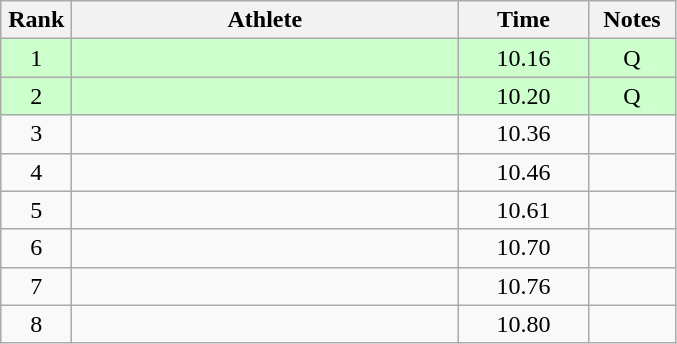<table class="wikitable" style="text-align:center">
<tr>
<th width=40>Rank</th>
<th width=250>Athlete</th>
<th width=80>Time</th>
<th width=50>Notes</th>
</tr>
<tr bgcolor="ccffcc">
<td>1</td>
<td align=left></td>
<td>10.16</td>
<td>Q</td>
</tr>
<tr bgcolor="ccffcc">
<td>2</td>
<td align=left></td>
<td>10.20</td>
<td>Q</td>
</tr>
<tr>
<td>3</td>
<td align=left></td>
<td>10.36</td>
<td></td>
</tr>
<tr>
<td>4</td>
<td align=left></td>
<td>10.46</td>
<td></td>
</tr>
<tr>
<td>5</td>
<td align=left></td>
<td>10.61</td>
<td></td>
</tr>
<tr>
<td>6</td>
<td align=left></td>
<td>10.70</td>
<td></td>
</tr>
<tr>
<td>7</td>
<td align=left></td>
<td>10.76</td>
<td></td>
</tr>
<tr>
<td>8</td>
<td align=left></td>
<td>10.80</td>
<td></td>
</tr>
</table>
